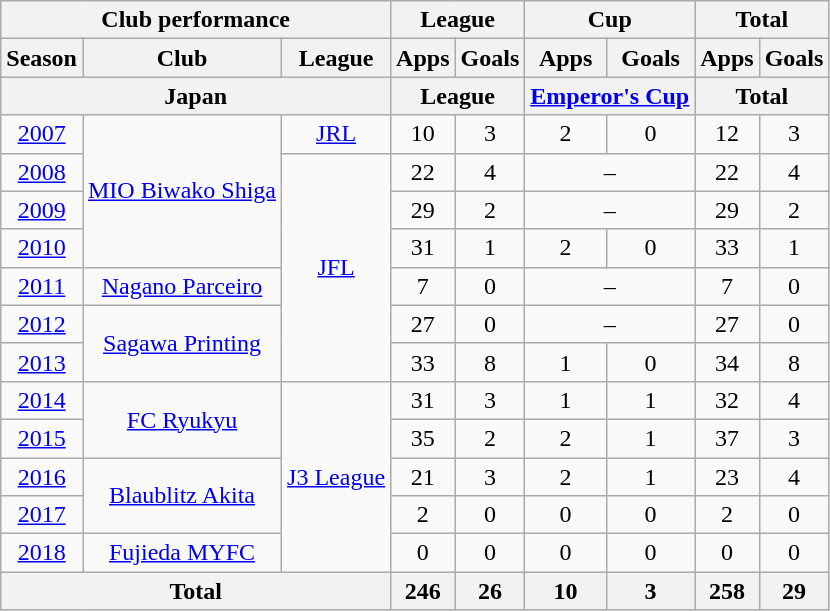<table class="wikitable" style="text-align:center;">
<tr>
<th colspan=3>Club performance</th>
<th colspan=2>League</th>
<th colspan=2>Cup</th>
<th colspan=2>Total</th>
</tr>
<tr>
<th>Season</th>
<th>Club</th>
<th>League</th>
<th>Apps</th>
<th>Goals</th>
<th>Apps</th>
<th>Goals</th>
<th>Apps</th>
<th>Goals</th>
</tr>
<tr>
<th colspan=3>Japan</th>
<th colspan=2>League</th>
<th colspan=2><a href='#'>Emperor's Cup</a></th>
<th colspan=2>Total</th>
</tr>
<tr>
<td><a href='#'>2007</a></td>
<td rowspan=4><a href='#'>MIO Biwako Shiga</a></td>
<td><a href='#'>JRL</a></td>
<td>10</td>
<td>3</td>
<td>2</td>
<td>0</td>
<td>12</td>
<td>3</td>
</tr>
<tr>
<td><a href='#'>2008</a></td>
<td rowspan=6><a href='#'>JFL</a></td>
<td>22</td>
<td>4</td>
<td colspan="2">–</td>
<td>22</td>
<td>4</td>
</tr>
<tr>
<td><a href='#'>2009</a></td>
<td>29</td>
<td>2</td>
<td colspan="2">–</td>
<td>29</td>
<td>2</td>
</tr>
<tr>
<td><a href='#'>2010</a></td>
<td>31</td>
<td>1</td>
<td>2</td>
<td>0</td>
<td>33</td>
<td>1</td>
</tr>
<tr>
<td><a href='#'>2011</a></td>
<td><a href='#'>Nagano Parceiro</a></td>
<td>7</td>
<td>0</td>
<td colspan="2">–</td>
<td>7</td>
<td>0</td>
</tr>
<tr>
<td><a href='#'>2012</a></td>
<td rowspan=2><a href='#'>Sagawa Printing</a></td>
<td>27</td>
<td>0</td>
<td colspan="2">–</td>
<td>27</td>
<td>0</td>
</tr>
<tr>
<td><a href='#'>2013</a></td>
<td>33</td>
<td>8</td>
<td>1</td>
<td>0</td>
<td>34</td>
<td>8</td>
</tr>
<tr>
<td><a href='#'>2014</a></td>
<td rowspan="2"><a href='#'>FC Ryukyu</a></td>
<td rowspan="5"><a href='#'>J3 League</a></td>
<td>31</td>
<td>3</td>
<td>1</td>
<td>1</td>
<td>32</td>
<td>4</td>
</tr>
<tr>
<td><a href='#'>2015</a></td>
<td>35</td>
<td>2</td>
<td>2</td>
<td>1</td>
<td>37</td>
<td>3</td>
</tr>
<tr>
<td><a href='#'>2016</a></td>
<td rowspan="2"><a href='#'>Blaublitz Akita</a></td>
<td>21</td>
<td>3</td>
<td>2</td>
<td>1</td>
<td>23</td>
<td>4</td>
</tr>
<tr>
<td><a href='#'>2017</a></td>
<td>2</td>
<td>0</td>
<td>0</td>
<td>0</td>
<td>2</td>
<td>0</td>
</tr>
<tr>
<td><a href='#'>2018</a></td>
<td><a href='#'>Fujieda MYFC</a></td>
<td>0</td>
<td>0</td>
<td>0</td>
<td>0</td>
<td>0</td>
<td>0</td>
</tr>
<tr>
<th colspan=3>Total</th>
<th>246</th>
<th>26</th>
<th>10</th>
<th>3</th>
<th>258</th>
<th>29</th>
</tr>
</table>
